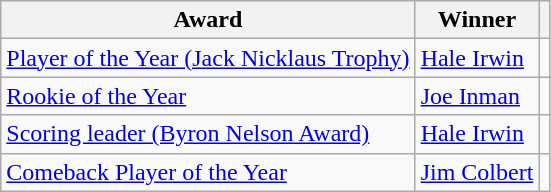<table class="wikitable">
<tr>
<th>Award</th>
<th>Winner</th>
<th></th>
</tr>
<tr>
<td><a href='#'>Player of the Year (Jack Nicklaus Trophy)</a></td>
<td> <a href='#'>Hale Irwin</a></td>
<td></td>
</tr>
<tr>
<td><a href='#'>Rookie of the Year</a></td>
<td> <a href='#'>Joe Inman</a></td>
<td></td>
</tr>
<tr>
<td><a href='#'>Scoring leader (Byron Nelson Award)</a></td>
<td> <a href='#'>Hale Irwin</a></td>
<td></td>
</tr>
<tr>
<td><a href='#'>Comeback Player of the Year</a></td>
<td> <a href='#'>Jim Colbert</a></td>
<td></td>
</tr>
</table>
